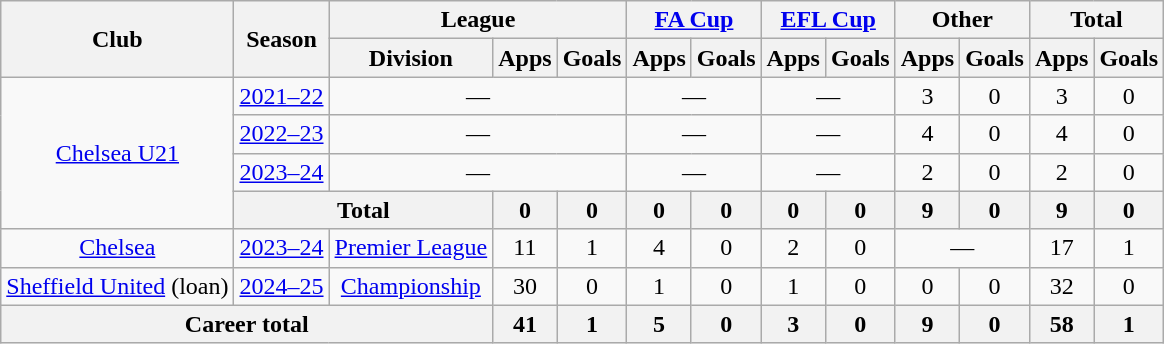<table class=wikitable style=text-align:center>
<tr>
<th rowspan=2>Club</th>
<th rowspan=2>Season</th>
<th colspan=3>League</th>
<th colspan=2><a href='#'>FA Cup</a></th>
<th colspan=2><a href='#'>EFL Cup</a></th>
<th colspan=2>Other</th>
<th colspan=2>Total</th>
</tr>
<tr>
<th>Division</th>
<th>Apps</th>
<th>Goals</th>
<th>Apps</th>
<th>Goals</th>
<th>Apps</th>
<th>Goals</th>
<th>Apps</th>
<th>Goals</th>
<th>Apps</th>
<th>Goals</th>
</tr>
<tr>
<td rowspan=4><a href='#'>Chelsea U21</a></td>
<td><a href='#'>2021–22</a></td>
<td colspan=3>—</td>
<td colspan=2>—</td>
<td colspan=2>—</td>
<td>3</td>
<td>0</td>
<td>3</td>
<td>0</td>
</tr>
<tr>
<td><a href='#'>2022–23</a></td>
<td colspan=3>—</td>
<td colspan=2>—</td>
<td colspan=2>—</td>
<td>4</td>
<td>0</td>
<td>4</td>
<td>0</td>
</tr>
<tr>
<td><a href='#'>2023–24</a></td>
<td colspan=3>—</td>
<td colspan=2>—</td>
<td colspan=2>—</td>
<td>2</td>
<td>0</td>
<td>2</td>
<td>0</td>
</tr>
<tr>
<th colspan=2>Total</th>
<th>0</th>
<th>0</th>
<th>0</th>
<th>0</th>
<th>0</th>
<th>0</th>
<th>9</th>
<th>0</th>
<th>9</th>
<th>0</th>
</tr>
<tr>
<td><a href='#'>Chelsea</a></td>
<td><a href='#'>2023–24</a></td>
<td><a href='#'>Premier League</a></td>
<td>11</td>
<td>1</td>
<td>4</td>
<td>0</td>
<td>2</td>
<td>0</td>
<td colspan=2>—</td>
<td>17</td>
<td>1</td>
</tr>
<tr>
<td><a href='#'>Sheffield United</a> (loan)</td>
<td><a href='#'>2024–25</a></td>
<td><a href='#'>Championship</a></td>
<td>30</td>
<td>0</td>
<td>1</td>
<td>0</td>
<td>1</td>
<td>0</td>
<td>0</td>
<td>0</td>
<td>32</td>
<td>0</td>
</tr>
<tr>
<th colspan=3>Career total</th>
<th>41</th>
<th>1</th>
<th>5</th>
<th>0</th>
<th>3</th>
<th>0</th>
<th>9</th>
<th>0</th>
<th>58</th>
<th>1</th>
</tr>
</table>
